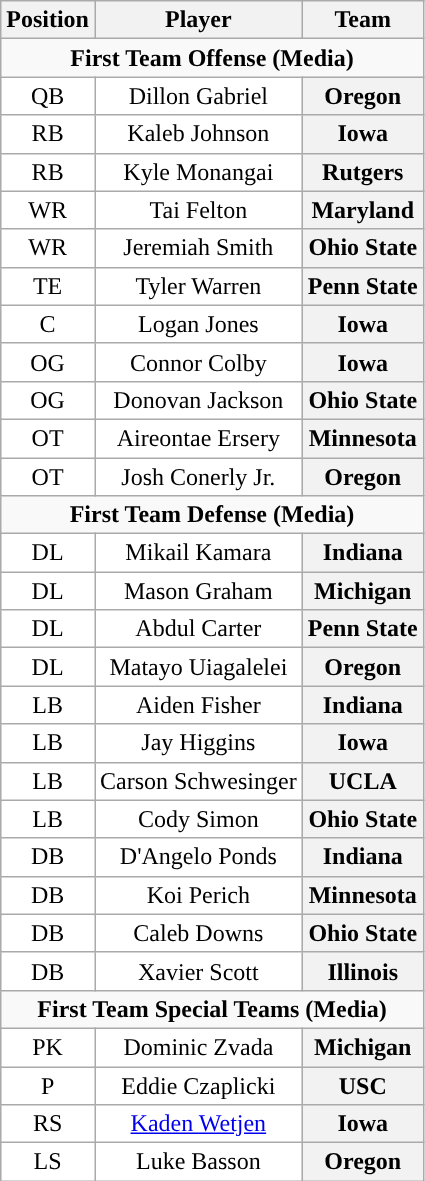<table class="wikitable sortable">
<tr>
<th>Position</th>
<th>Player</th>
<th>Team</th>
</tr>
<tr>
<td colspan="3" style="text-align:center; "><strong>First Team Offense (Media)</strong></td>
</tr>
<tr style="text-align:center;">
<td style="background:white">QB</td>
<td style="background:white">Dillon Gabriel</td>
<th>Oregon</th>
</tr>
<tr style="text-align:center;">
<td style="background:white">RB</td>
<td style="background:white">Kaleb Johnson</td>
<th>Iowa</th>
</tr>
<tr style="text-align:center;">
<td style="background:white">RB</td>
<td style="background:white">Kyle Monangai</td>
<th>Rutgers</th>
</tr>
<tr style="text-align:center;">
<td style="background:white">WR</td>
<td style="background:white">Tai Felton</td>
<th>Maryland</th>
</tr>
<tr style="text-align:center;">
<td style="background:white">WR</td>
<td style="background:white">Jeremiah Smith</td>
<th>Ohio State</th>
</tr>
<tr style="text-align:center;">
<td style="background:white">TE</td>
<td style="background:white">Tyler Warren</td>
<th>Penn State</th>
</tr>
<tr style="text-align:center;">
<td style="background:white">C</td>
<td style="background:white">Logan Jones</td>
<th>Iowa</th>
</tr>
<tr style="text-align:center;">
<td style="background:white">OG</td>
<td style="background:white">Connor Colby</td>
<th>Iowa</th>
</tr>
<tr style="text-align:center;">
<td style="background:white">OG</td>
<td style="background:white">Donovan Jackson</td>
<th>Ohio State</th>
</tr>
<tr style="text-align:center;">
<td style="background:white">OT</td>
<td style="background:white">Aireontae Ersery</td>
<th>Minnesota</th>
</tr>
<tr style="text-align:center;">
<td style="background:white">OT</td>
<td style="background:white">Josh Conerly Jr.</td>
<th>Oregon</th>
</tr>
<tr>
<td colspan="3" style="text-align:center; "><strong>First Team Defense (Media)</strong></td>
</tr>
<tr style="text-align:center;">
<td style="background:white">DL</td>
<td style="background:white">Mikail Kamara</td>
<th>Indiana</th>
</tr>
<tr style="text-align:center;">
<td style="background:white">DL</td>
<td style="background:white">Mason Graham</td>
<th>Michigan</th>
</tr>
<tr style="text-align:center;">
<td style="background:white">DL</td>
<td style="background:white">Abdul Carter</td>
<th>Penn State</th>
</tr>
<tr style="text-align:center;">
<td style="background:white">DL</td>
<td style="background:white">Matayo Uiagalelei</td>
<th>Oregon</th>
</tr>
<tr style="text-align:center;">
<td style="background:white">LB</td>
<td style="background:white">Aiden Fisher</td>
<th>Indiana</th>
</tr>
<tr style="text-align:center;">
<td style="background:white">LB</td>
<td style="background:white">Jay Higgins</td>
<th>Iowa</th>
</tr>
<tr style="text-align:center;">
<td style="background:white">LB</td>
<td style="background:white">Carson Schwesinger</td>
<th>UCLA</th>
</tr>
<tr style="text-align:center;">
<td style="background:white">LB</td>
<td style="background:white">Cody Simon</td>
<th>Ohio State</th>
</tr>
<tr style="text-align:center;">
<td style="background:white">DB</td>
<td style="background:white">D'Angelo Ponds</td>
<th>Indiana</th>
</tr>
<tr style="text-align:center;">
<td style="background:white">DB</td>
<td style="background:white">Koi Perich</td>
<th>Minnesota</th>
</tr>
<tr style="text-align:center;">
<td style="background:white">DB</td>
<td style="background:white">Caleb Downs</td>
<th>Ohio State</th>
</tr>
<tr style="text-align:center;">
<td style="background:white">DB</td>
<td style="background:white">Xavier Scott</td>
<th>Illinois</th>
</tr>
<tr>
<td colspan="3" style="text-align:center; "><strong>First Team Special Teams (Media)</strong></td>
</tr>
<tr style="text-align:center;">
<td style="background:white">PK</td>
<td style="background:white">Dominic Zvada</td>
<th>Michigan</th>
</tr>
<tr style="text-align:center;">
<td style="background:white">P</td>
<td style="background:white">Eddie Czaplicki</td>
<th>USC</th>
</tr>
<tr style="text-align:center;">
<td style="background:white">RS</td>
<td style="background:white"><a href='#'>Kaden Wetjen</a></td>
<th>Iowa</th>
</tr>
<tr style="text-align:center;">
<td style="background:white">LS</td>
<td style="background:white">Luke Basson</td>
<th>Oregon</th>
</tr>
</table>
